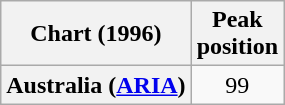<table class="wikitable plainrowheaders" style="text-align:center">
<tr>
<th>Chart (1996)</th>
<th>Peak<br>position</th>
</tr>
<tr>
<th scope="row">Australia (<a href='#'>ARIA</a>)</th>
<td>99</td>
</tr>
</table>
